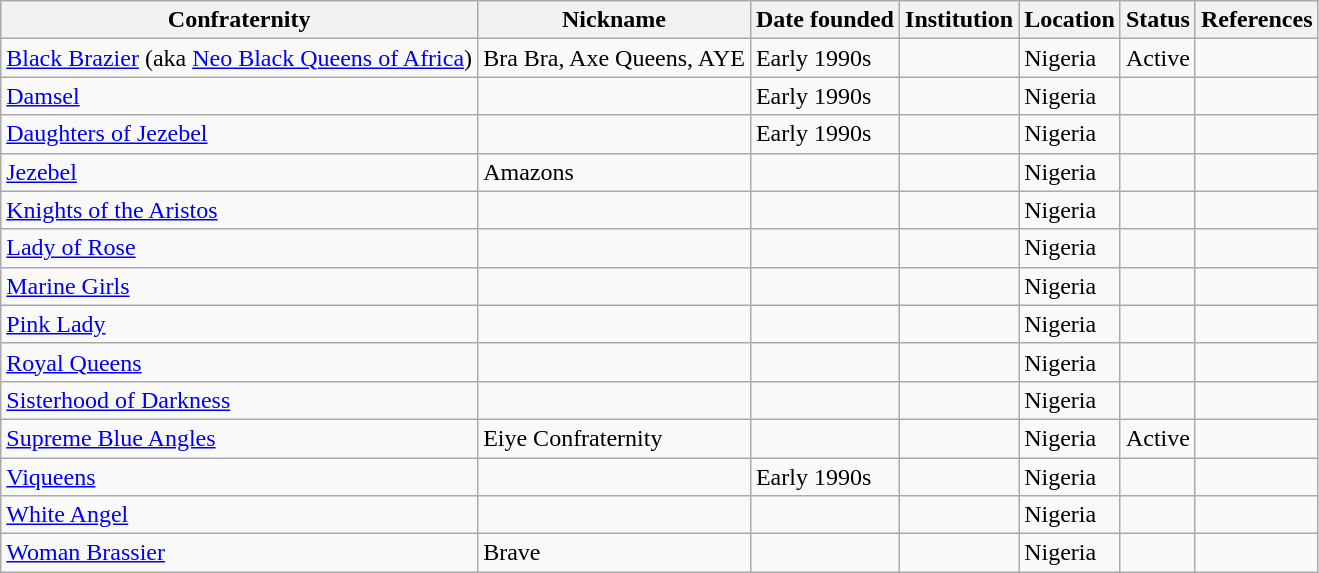<table class="wikitable sortable">
<tr>
<th>Confraternity</th>
<th>Nickname</th>
<th>Date founded</th>
<th>Institution</th>
<th>Location</th>
<th>Status</th>
<th>References</th>
</tr>
<tr>
<td><a href='#'>Black Brazier</a> (aka <a href='#'>Neo Black Queens of Africa</a>)</td>
<td>Bra Bra, Axe Queens, AYE</td>
<td>Early 1990s</td>
<td></td>
<td>Nigeria</td>
<td>Active</td>
<td></td>
</tr>
<tr>
<td><a href='#'>Damsel</a></td>
<td></td>
<td>Early 1990s</td>
<td></td>
<td>Nigeria</td>
<td></td>
<td></td>
</tr>
<tr>
<td><a href='#'>Daughters of Jezebel</a></td>
<td></td>
<td>Early 1990s</td>
<td></td>
<td>Nigeria</td>
<td></td>
<td></td>
</tr>
<tr>
<td><a href='#'>Jezebel</a></td>
<td>Amazons</td>
<td></td>
<td></td>
<td>Nigeria</td>
<td></td>
<td></td>
</tr>
<tr>
<td><a href='#'>Knights of the Aristos</a></td>
<td></td>
<td></td>
<td></td>
<td>Nigeria</td>
<td></td>
<td></td>
</tr>
<tr>
<td><a href='#'>Lady of Rose</a></td>
<td></td>
<td></td>
<td></td>
<td>Nigeria</td>
<td></td>
<td></td>
</tr>
<tr>
<td><a href='#'>Marine Girls</a></td>
<td></td>
<td></td>
<td></td>
<td>Nigeria</td>
<td></td>
<td></td>
</tr>
<tr>
<td><a href='#'>Pink Lady</a></td>
<td></td>
<td></td>
<td></td>
<td>Nigeria</td>
<td></td>
<td></td>
</tr>
<tr>
<td><a href='#'>Royal Queens</a></td>
<td></td>
<td></td>
<td></td>
<td>Nigeria</td>
<td></td>
<td></td>
</tr>
<tr>
<td><a href='#'>Sisterhood of Darkness</a></td>
<td></td>
<td></td>
<td></td>
<td>Nigeria</td>
<td></td>
<td></td>
</tr>
<tr>
<td><a href='#'>Supreme Blue Angles</a></td>
<td>Eiye Confraternity</td>
<td></td>
<td></td>
<td>Nigeria</td>
<td>Active</td>
<td></td>
</tr>
<tr>
<td><a href='#'>Viqueens</a></td>
<td></td>
<td>Early 1990s</td>
<td></td>
<td>Nigeria</td>
<td></td>
<td></td>
</tr>
<tr>
<td><a href='#'>White Angel</a></td>
<td></td>
<td></td>
<td></td>
<td>Nigeria</td>
<td></td>
<td></td>
</tr>
<tr>
<td><a href='#'>Woman Brassier</a></td>
<td>Brave</td>
<td></td>
<td></td>
<td>Nigeria</td>
<td></td>
<td></td>
</tr>
</table>
